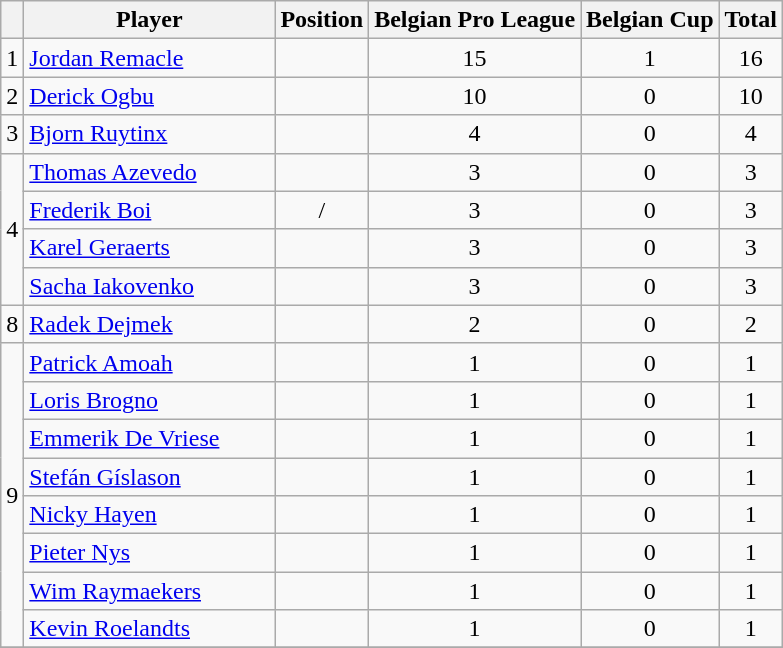<table class="wikitable">
<tr>
<th></th>
<th style="width:160px;">Player</th>
<th>Position</th>
<th>Belgian Pro League</th>
<th>Belgian Cup</th>
<th>Total</th>
</tr>
<tr>
<td>1</td>
<td> <a href='#'>Jordan Remacle</a></td>
<td align=center></td>
<td align=center>15</td>
<td align=center>1</td>
<td align=center>16</td>
</tr>
<tr>
<td>2</td>
<td> <a href='#'>Derick Ogbu</a></td>
<td align=center></td>
<td align=center>10</td>
<td align=center>0</td>
<td align=center>10</td>
</tr>
<tr>
<td>3</td>
<td> <a href='#'>Bjorn Ruytinx</a></td>
<td align=center></td>
<td align=center>4</td>
<td align=center>0</td>
<td align=center>4</td>
</tr>
<tr>
<td rowspan=4>4</td>
<td> <a href='#'>Thomas Azevedo</a></td>
<td align=center></td>
<td align=center>3</td>
<td align=center>0</td>
<td align=center>3</td>
</tr>
<tr>
<td> <a href='#'>Frederik Boi</a></td>
<td align=center>/</td>
<td align=center>3</td>
<td align=center>0</td>
<td align=center>3</td>
</tr>
<tr>
<td> <a href='#'>Karel Geraerts</a></td>
<td align=center></td>
<td align=center>3</td>
<td align=center>0</td>
<td align=center>3</td>
</tr>
<tr>
<td> <a href='#'>Sacha Iakovenko</a></td>
<td align=center></td>
<td align=center>3</td>
<td align=center>0</td>
<td align=center>3</td>
</tr>
<tr>
<td>8</td>
<td> <a href='#'>Radek Dejmek</a></td>
<td align=center></td>
<td align=center>2</td>
<td align=center>0</td>
<td align=center>2</td>
</tr>
<tr>
<td rowspan=8>9</td>
<td> <a href='#'>Patrick Amoah</a></td>
<td align=center></td>
<td align=center>1</td>
<td align=center>0</td>
<td align=center>1</td>
</tr>
<tr>
<td> <a href='#'>Loris Brogno</a></td>
<td align=center></td>
<td align=center>1</td>
<td align=center>0</td>
<td align=center>1</td>
</tr>
<tr>
<td> <a href='#'>Emmerik De Vriese</a></td>
<td align=center></td>
<td align=center>1</td>
<td align=center>0</td>
<td align=center>1</td>
</tr>
<tr>
<td> <a href='#'>Stefán Gíslason</a></td>
<td align=center></td>
<td align=center>1</td>
<td align=center>0</td>
<td align=center>1</td>
</tr>
<tr>
<td> <a href='#'>Nicky Hayen</a></td>
<td align=center></td>
<td align=center>1</td>
<td align=center>0</td>
<td align=center>1</td>
</tr>
<tr>
<td> <a href='#'>Pieter Nys</a></td>
<td align=center></td>
<td align=center>1</td>
<td align=center>0</td>
<td align=center>1</td>
</tr>
<tr>
<td> <a href='#'>Wim Raymaekers</a></td>
<td align=center></td>
<td align=center>1</td>
<td align=center>0</td>
<td align=center>1</td>
</tr>
<tr>
<td> <a href='#'>Kevin Roelandts</a></td>
<td align=center></td>
<td align=center>1</td>
<td align=center>0</td>
<td align=center>1</td>
</tr>
<tr>
</tr>
</table>
